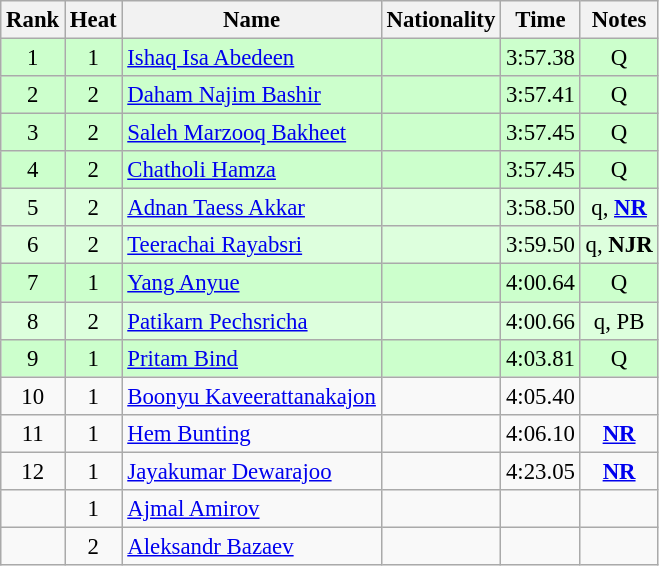<table class="wikitable sortable" style="text-align:center;font-size:95%">
<tr>
<th>Rank</th>
<th>Heat</th>
<th>Name</th>
<th>Nationality</th>
<th>Time</th>
<th>Notes</th>
</tr>
<tr bgcolor=ccffcc>
<td>1</td>
<td>1</td>
<td align=left><a href='#'>Ishaq Isa Abedeen</a></td>
<td align=left></td>
<td>3:57.38</td>
<td>Q</td>
</tr>
<tr bgcolor=ccffcc>
<td>2</td>
<td>2</td>
<td align=left><a href='#'>Daham Najim Bashir</a></td>
<td align=left></td>
<td>3:57.41</td>
<td>Q</td>
</tr>
<tr bgcolor=ccffcc>
<td>3</td>
<td>2</td>
<td align=left><a href='#'>Saleh Marzooq Bakheet</a></td>
<td align=left></td>
<td>3:57.45</td>
<td>Q</td>
</tr>
<tr bgcolor=ccffcc>
<td>4</td>
<td>2</td>
<td align=left><a href='#'>Chatholi Hamza</a></td>
<td align=left></td>
<td>3:57.45</td>
<td>Q</td>
</tr>
<tr bgcolor=ddffdd>
<td>5</td>
<td>2</td>
<td align=left><a href='#'>Adnan Taess Akkar</a></td>
<td align=left></td>
<td>3:58.50</td>
<td>q, <strong><a href='#'>NR</a></strong></td>
</tr>
<tr bgcolor=ddffdd>
<td>6</td>
<td>2</td>
<td align=left><a href='#'>Teerachai Rayabsri</a></td>
<td align=left></td>
<td>3:59.50</td>
<td>q, <strong>NJR</strong></td>
</tr>
<tr bgcolor=ccffcc>
<td>7</td>
<td>1</td>
<td align=left><a href='#'>Yang Anyue</a></td>
<td align=left></td>
<td>4:00.64</td>
<td>Q</td>
</tr>
<tr bgcolor=ddffdd>
<td>8</td>
<td>2</td>
<td align=left><a href='#'>Patikarn Pechsricha</a></td>
<td align=left></td>
<td>4:00.66</td>
<td>q, PB</td>
</tr>
<tr bgcolor=ccffcc>
<td>9</td>
<td>1</td>
<td align=left><a href='#'>Pritam Bind</a></td>
<td align=left></td>
<td>4:03.81</td>
<td>Q</td>
</tr>
<tr>
<td>10</td>
<td>1</td>
<td align=left><a href='#'>Boonyu Kaveerattanakajon</a></td>
<td align=left></td>
<td>4:05.40</td>
<td></td>
</tr>
<tr>
<td>11</td>
<td>1</td>
<td align=left><a href='#'>Hem Bunting</a></td>
<td align=left></td>
<td>4:06.10</td>
<td><strong><a href='#'>NR</a></strong></td>
</tr>
<tr>
<td>12</td>
<td>1</td>
<td align=left><a href='#'>Jayakumar Dewarajoo</a></td>
<td align=left></td>
<td>4:23.05</td>
<td><strong><a href='#'>NR</a></strong></td>
</tr>
<tr>
<td></td>
<td>1</td>
<td align=left><a href='#'>Ajmal Amirov</a></td>
<td align=left></td>
<td></td>
<td></td>
</tr>
<tr>
<td></td>
<td>2</td>
<td align=left><a href='#'>Aleksandr Bazaev</a></td>
<td align=left></td>
<td></td>
<td></td>
</tr>
</table>
